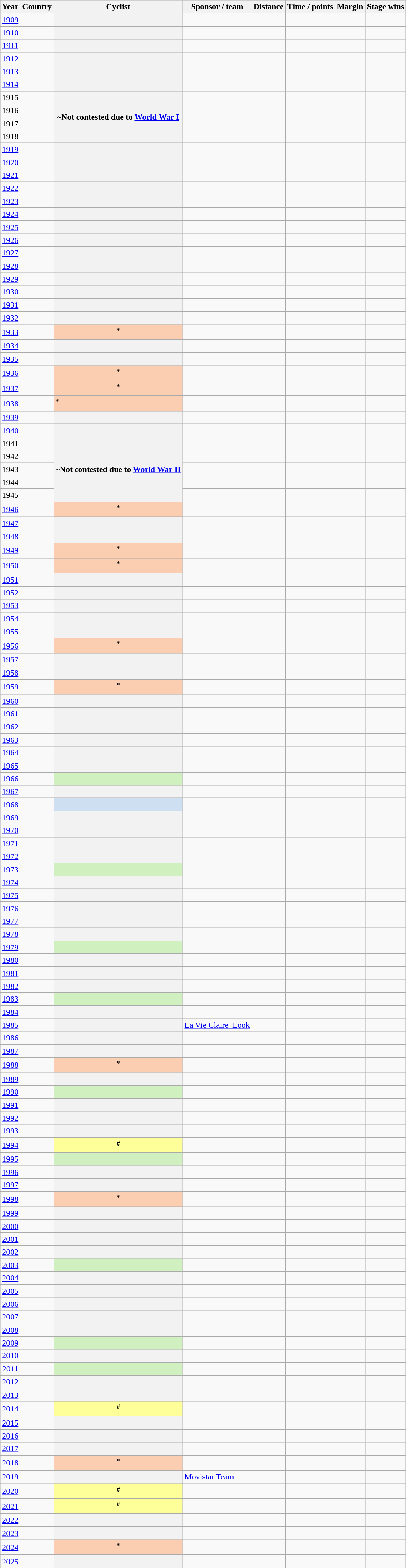<table class="wikitable plainrowheaders sortable">
<tr>
<th scope=col>Year</th>
<th scope=col>Country</th>
<th scope=col>Cyclist</th>
<th scope=col>Sponsor / team</th>
<th scope=col>Distance</th>
<th scope=col>Time / points</th>
<th scope=col>Margin</th>
<th scope=col>Stage wins</th>
</tr>
<tr>
<td align=center><a href='#'>1909</a></td>
<td></td>
<th scope=row></th>
<td></td>
<td></td>
<td align=center></td>
<td align=center></td>
<td align=center></td>
</tr>
<tr>
<td align=center><a href='#'>1910</a></td>
<td></td>
<th scope=row></th>
<td></td>
<td></td>
<td align=center></td>
<td align=center></td>
<td align=center></td>
</tr>
<tr>
<td align=center><a href='#'>1911</a></td>
<td></td>
<th scope=row></th>
<td></td>
<td></td>
<td align=center></td>
<td align=center></td>
<td align=center></td>
</tr>
<tr>
<td align=center><a href='#'>1912</a></td>
<td></td>
<th scope=row align=center></th>
<td></td>
<td></td>
<td align=center></td>
<td align=center></td>
<td align=center></td>
</tr>
<tr>
<td align=center><a href='#'>1913</a></td>
<td></td>
<th scope=row></th>
<td></td>
<td></td>
<td align=center></td>
<td align=center></td>
<td align=center></td>
</tr>
<tr>
<td align=center><a href='#'>1914</a></td>
<td></td>
<th scope=row></th>
<td></td>
<td></td>
<td align=right></td>
<td align=right></td>
<td align=center></td>
</tr>
<tr>
<td align=center>1915</td>
<td align=center></td>
<th scope=row rowspan="4"><span>~</span>Not contested due to <a href='#'>World War I</a></th>
<td align=center></td>
<td align=center></td>
<td align=center></td>
<td align=center></td>
<td align=center></td>
</tr>
<tr>
<td align=center>1916</td>
<td align=center></td>
<td align=center></td>
<td align=center></td>
<td align=center></td>
<td align=center></td>
<td align=center></td>
</tr>
<tr>
<td align=center>1917</td>
<td align=center></td>
<td align=center></td>
<td align=center></td>
<td align=center></td>
<td align=center></td>
<td align=center></td>
</tr>
<tr>
<td align=center>1918</td>
<td align=center></td>
<td align=center></td>
<td align=center></td>
<td align=center></td>
<td align=center></td>
<td align=center></td>
</tr>
<tr>
<td align=center><a href='#'>1919</a></td>
<td></td>
<th scope=row></th>
<td></td>
<td></td>
<td align=right></td>
<td align=right></td>
<td align=center></td>
</tr>
<tr>
<td align=center><a href='#'>1920</a></td>
<td></td>
<th scope=row></th>
<td></td>
<td></td>
<td align=right></td>
<td align=right></td>
<td align=center></td>
</tr>
<tr>
<td align=center><a href='#'>1921</a></td>
<td></td>
<th scope=row></th>
<td></td>
<td></td>
<td align=right></td>
<td align=right></td>
<td align=center></td>
</tr>
<tr>
<td align=center><a href='#'>1922</a></td>
<td></td>
<th scope=row></th>
<td></td>
<td></td>
<td align=right></td>
<td align=right></td>
<td align=center></td>
</tr>
<tr>
<td align=center><a href='#'>1923</a></td>
<td></td>
<th scope=row></th>
<td></td>
<td></td>
<td align=right></td>
<td align=right></td>
<td align=center></td>
</tr>
<tr>
<td align=center><a href='#'>1924</a></td>
<td></td>
<th scope=row></th>
<td align=center></td>
<td></td>
<td align=right></td>
<td align=right></td>
<td align=center></td>
</tr>
<tr>
<td align=center><a href='#'>1925</a></td>
<td></td>
<th scope=row></th>
<td></td>
<td></td>
<td align=right></td>
<td align=right></td>
<td align=center></td>
</tr>
<tr>
<td align=center><a href='#'>1926</a></td>
<td></td>
<th scope=row></th>
<td></td>
<td></td>
<td align=right></td>
<td align=right></td>
<td align=center></td>
</tr>
<tr>
<td align=center><a href='#'>1927</a></td>
<td></td>
<th scope=row></th>
<td></td>
<td></td>
<td align=right></td>
<td align=right></td>
<td align=center></td>
</tr>
<tr>
<td align=center><a href='#'>1928</a></td>
<td></td>
<th scope=row></th>
<td></td>
<td></td>
<td align=right></td>
<td align=right></td>
<td align=center></td>
</tr>
<tr>
<td align=center><a href='#'>1929</a></td>
<td></td>
<th scope=row></th>
<td></td>
<td></td>
<td align=right></td>
<td align=right></td>
<td align=center></td>
</tr>
<tr>
<td align=center><a href='#'>1930</a></td>
<td></td>
<th scope=row></th>
<td></td>
<td></td>
<td align=right></td>
<td align=right></td>
<td align=center></td>
</tr>
<tr>
<td align=center><a href='#'>1931</a></td>
<td></td>
<th scope=row></th>
<td></td>
<td></td>
<td align=right></td>
<td align=right></td>
<td align=center></td>
</tr>
<tr>
<td align=center><a href='#'>1932</a></td>
<td></td>
<th scope=row></th>
<td></td>
<td></td>
<td align=right></td>
<td align=right></td>
<td align=center></td>
</tr>
<tr>
<td align=center><a href='#'>1933</a></td>
<td></td>
<th scope=row style=background:#FBCEB1><sup>*</sup></th>
<td></td>
<td></td>
<td align=right></td>
<td align=right></td>
<td align=center></td>
</tr>
<tr>
<td align=center><a href='#'>1934</a></td>
<td></td>
<th scope=row></th>
<td></td>
<td></td>
<td align=right></td>
<td align=right></td>
<td align=center></td>
</tr>
<tr>
<td align=center><a href='#'>1935</a></td>
<td></td>
<th scope=row></th>
<td></td>
<td></td>
<td align=right></td>
<td align=right></td>
<td align=center></td>
</tr>
<tr>
<td align=center><a href='#'>1936</a></td>
<td></td>
<th scope=row style=background:#FBCEB1><sup>*</sup></th>
<td></td>
<td></td>
<td align=right></td>
<td align=right></td>
<td align=center></td>
</tr>
<tr>
<td align=center><a href='#'>1937</a></td>
<td></td>
<th scope=row style=background:#FBCEB1><sup>*</sup></th>
<td></td>
<td></td>
<td align=right></td>
<td align=right></td>
<td align=center></td>
</tr>
<tr>
<td align=center><a href='#'>1938</a></td>
<td></td>
<td scope=row style=background:#FBCEB1><sup>*</sup></td>
<td></td>
<td></td>
<td align=right></td>
<td align=right></td>
<td align=center></td>
</tr>
<tr>
<td align=center><a href='#'>1939</a></td>
<td></td>
<th scope=row></th>
<td></td>
<td></td>
<td align=right></td>
<td align=right></td>
<td align=center></td>
</tr>
<tr>
<td align=center><a href='#'>1940</a></td>
<td></td>
<th scope=row></th>
<td></td>
<td></td>
<td align=right></td>
<td align=right></td>
<td align=center></td>
</tr>
<tr>
<td align=center>1941</td>
<td align=center></td>
<th scope=row rowspan="5"><span>~</span>Not contested due to <a href='#'>World War II</a></th>
<td align=center></td>
<td align=center></td>
<td align=center></td>
<td align=center></td>
<td align=center></td>
</tr>
<tr>
<td align=center>1942</td>
<td align=center></td>
<td align=center></td>
<td align=center></td>
<td align=center></td>
<td align=center></td>
<td align=center></td>
</tr>
<tr>
<td align=center>1943</td>
<td align=center></td>
<td align=center></td>
<td align=center></td>
<td align=center></td>
<td align=center></td>
<td align=center></td>
</tr>
<tr>
<td align=center>1944</td>
<td align=center></td>
<td align=center></td>
<td align=center></td>
<td align=center></td>
<td align=center></td>
<td align=center></td>
</tr>
<tr>
<td align=center>1945</td>
<td align=center></td>
<td align=center></td>
<td align=center></td>
<td align=center></td>
<td align=center></td>
<td align=center></td>
</tr>
<tr>
<td align=center><a href='#'>1946</a></td>
<td></td>
<th scope=row style=background:#FBCEB1><sup>*</sup></th>
<td></td>
<td></td>
<td align=right></td>
<td align=right></td>
<td align=center></td>
</tr>
<tr>
<td align=center><a href='#'>1947</a></td>
<td></td>
<th scope=row></th>
<td></td>
<td></td>
<td align=right></td>
<td align=right></td>
<td align=center></td>
</tr>
<tr>
<td align=center><a href='#'>1948</a></td>
<td></td>
<th scope=row></th>
<td></td>
<td></td>
<td align=right></td>
<td align=right></td>
<td align=center></td>
</tr>
<tr>
<td align=center><a href='#'>1949</a></td>
<td></td>
<th scope=row style=background:#FBCEB1><sup>*</sup></th>
<td></td>
<td></td>
<td align=right></td>
<td align=right></td>
<td align=center></td>
</tr>
<tr>
<td align=center><a href='#'>1950</a></td>
<td></td>
<th scope=row style=background:#FBCEB1><sup>*</sup></th>
<td></td>
<td></td>
<td align=right></td>
<td align=right></td>
<td align=center></td>
</tr>
<tr>
<td align=center><a href='#'>1951</a></td>
<td></td>
<th scope=row></th>
<td></td>
<td></td>
<td align=right></td>
<td align=right></td>
<td align=center></td>
</tr>
<tr>
<td align=center><a href='#'>1952</a></td>
<td></td>
<th scope=row></th>
<td></td>
<td></td>
<td align=right></td>
<td align=right></td>
<td align=center></td>
</tr>
<tr>
<td align=center><a href='#'>1953</a></td>
<td></td>
<th scope=row></th>
<td></td>
<td></td>
<td align=right></td>
<td align=right></td>
<td align=center></td>
</tr>
<tr>
<td align=center><a href='#'>1954</a></td>
<td></td>
<th scope=row></th>
<td></td>
<td></td>
<td align=right></td>
<td align=right></td>
<td align=center></td>
</tr>
<tr>
<td align=center><a href='#'>1955</a></td>
<td></td>
<th scope=row></th>
<td></td>
<td></td>
<td align=right></td>
<td align=right></td>
<td align=center></td>
</tr>
<tr>
<td align=center><a href='#'>1956</a></td>
<td></td>
<th scope=row style=background:#FBCEB1><sup>*</sup></th>
<td></td>
<td></td>
<td align=right></td>
<td align=right></td>
<td align=center></td>
</tr>
<tr>
<td align=center><a href='#'>1957</a></td>
<td></td>
<th scope=row></th>
<td></td>
<td></td>
<td align=right></td>
<td align=right></td>
<td align=center></td>
</tr>
<tr>
<td align=center><a href='#'>1958</a></td>
<td></td>
<th scope=row></th>
<td></td>
<td></td>
<td align=right></td>
<td align=right></td>
<td align=center></td>
</tr>
<tr>
<td align=center><a href='#'>1959</a></td>
<td></td>
<th scope=row style=background:#FBCEB1><sup>*</sup></th>
<td></td>
<td></td>
<td align=right></td>
<td align=right></td>
<td align=center></td>
</tr>
<tr>
<td align=center><a href='#'>1960</a></td>
<td></td>
<th scope=row></th>
<td></td>
<td></td>
<td align=right></td>
<td align=right></td>
<td align=center></td>
</tr>
<tr>
<td align=center><a href='#'>1961</a></td>
<td></td>
<th scope=row></th>
<td></td>
<td></td>
<td align=right></td>
<td align=right></td>
<td align=center></td>
</tr>
<tr>
<td align=center><a href='#'>1962</a></td>
<td></td>
<th scope=row></th>
<td></td>
<td></td>
<td align=right></td>
<td align=right></td>
<td align=center></td>
</tr>
<tr>
<td align=center><a href='#'>1963</a></td>
<td></td>
<th scope=row></th>
<td></td>
<td></td>
<td align=right></td>
<td align=right></td>
<td align=center></td>
</tr>
<tr>
<td align=center><a href='#'>1964</a></td>
<td></td>
<th scope=row></th>
<td></td>
<td></td>
<td align=right></td>
<td align=right></td>
<td align=center></td>
</tr>
<tr>
<td align=center><a href='#'>1965</a></td>
<td></td>
<th scope=row></th>
<td></td>
<td></td>
<td align=right></td>
<td align=right></td>
<td align=center></td>
</tr>
<tr>
<td align=center><a href='#'>1966</a></td>
<td></td>
<th scope=row style=background:#D0F0C0><sup></sup></th>
<td></td>
<td></td>
<td align=right></td>
<td align=right></td>
<td align=center></td>
</tr>
<tr>
<td align=center><a href='#'>1967</a></td>
<td></td>
<th scope=row></th>
<td></td>
<td></td>
<td align=right></td>
<td align=right></td>
<td align=center></td>
</tr>
<tr>
<td align=center><a href='#'>1968</a></td>
<td></td>
<th scope=row style=background:#cedff2><sup></sup></th>
<td></td>
<td></td>
<td align=right></td>
<td align=right></td>
<td align=center></td>
</tr>
<tr>
<td align=center><a href='#'>1969</a></td>
<td></td>
<th scope=row></th>
<td></td>
<td></td>
<td align=right></td>
<td align=right></td>
<td align=center></td>
</tr>
<tr>
<td align=center><a href='#'>1970</a></td>
<td></td>
<th scope=row></th>
<td></td>
<td></td>
<td align=right></td>
<td align=right></td>
<td align=center></td>
</tr>
<tr>
<td align=center><a href='#'>1971</a></td>
<td></td>
<th scope=row></th>
<td></td>
<td></td>
<td align=right></td>
<td align=right></td>
<td align=center></td>
</tr>
<tr>
<td align=center><a href='#'>1972</a></td>
<td></td>
<th scope=row></th>
<td></td>
<td></td>
<td align=right></td>
<td align=right></td>
<td align=center></td>
</tr>
<tr>
<td align=center><a href='#'>1973</a></td>
<td></td>
<th scope=row style=background:#D0F0C0><sup></sup></th>
<td></td>
<td></td>
<td align=right></td>
<td align=right></td>
<td align=center></td>
</tr>
<tr>
<td align=center><a href='#'>1974</a></td>
<td></td>
<th scope=row></th>
<td></td>
<td></td>
<td align=right></td>
<td align=right></td>
<td align=center></td>
</tr>
<tr>
<td align=center><a href='#'>1975</a></td>
<td></td>
<th scope=row></th>
<td></td>
<td></td>
<td align=right></td>
<td align=right></td>
<td align=center></td>
</tr>
<tr>
<td align=center><a href='#'>1976</a></td>
<td></td>
<th scope=row></th>
<td></td>
<td></td>
<td align=right></td>
<td align=right></td>
<td align=center></td>
</tr>
<tr>
<td align=center><a href='#'>1977</a></td>
<td></td>
<th scope=row></th>
<td></td>
<td></td>
<td align=right></td>
<td align=right></td>
<td align=center></td>
</tr>
<tr>
<td align=center><a href='#'>1978</a></td>
<td></td>
<th scope=row></th>
<td></td>
<td></td>
<td align=right></td>
<td align=right></td>
<td align=center></td>
</tr>
<tr>
<td align=center><a href='#'>1979</a></td>
<td></td>
<th scope=row style=background:#D0F0C0><sup></sup></th>
<td></td>
<td></td>
<td align=right></td>
<td align=right></td>
<td align=center></td>
</tr>
<tr>
<td align=center><a href='#'>1980</a></td>
<td></td>
<th scope=row></th>
<td></td>
<td></td>
<td align=right></td>
<td align=right></td>
<td align=center></td>
</tr>
<tr>
<td align=center><a href='#'>1981</a></td>
<td></td>
<th scope=row></th>
<td></td>
<td></td>
<td align=right></td>
<td align=right></td>
<td align=center></td>
</tr>
<tr>
<td align=center><a href='#'>1982</a></td>
<td></td>
<th scope=row></th>
<td></td>
<td></td>
<td align=right></td>
<td align=right></td>
<td align=center></td>
</tr>
<tr>
<td align=center><a href='#'>1983</a></td>
<td></td>
<th scope=row style=background:#D0F0C0><sup></sup></th>
<td></td>
<td></td>
<td align=right></td>
<td align=right></td>
<td align=center></td>
</tr>
<tr>
<td align=center><a href='#'>1984</a></td>
<td></td>
<th scope=row></th>
<td></td>
<td></td>
<td align=right></td>
<td align=right></td>
<td align=center></td>
</tr>
<tr>
<td align=center><a href='#'>1985</a></td>
<td></td>
<th scope=row></th>
<td><a href='#'>La Vie Claire–Look</a></td>
<td></td>
<td align=right></td>
<td align=right></td>
<td align=center></td>
</tr>
<tr>
<td align=center><a href='#'>1986</a></td>
<td></td>
<th scope=row></th>
<td></td>
<td></td>
<td align=right></td>
<td align=right></td>
<td align=center></td>
</tr>
<tr>
<td align=center><a href='#'>1987</a></td>
<td></td>
<th scope=row></th>
<td></td>
<td></td>
<td align=right></td>
<td align=right></td>
<td align=center></td>
</tr>
<tr>
<td align=center><a href='#'>1988</a></td>
<td></td>
<th scope=row style=background:#FBCEB1><sup>*</sup></th>
<td></td>
<td></td>
<td align=right></td>
<td align=right></td>
<td align=center></td>
</tr>
<tr>
<td align=center><a href='#'>1989</a></td>
<td></td>
<th scope=row></th>
<td></td>
<td></td>
<td align=right></td>
<td align=right></td>
<td align=center></td>
</tr>
<tr>
<td align=center><a href='#'>1990</a></td>
<td></td>
<th scope=row style=background:#D0F0C0><sup></sup></th>
<td></td>
<td></td>
<td align=right></td>
<td align=right></td>
<td align=center></td>
</tr>
<tr>
<td align=center><a href='#'>1991</a></td>
<td></td>
<th scope=row></th>
<td></td>
<td></td>
<td align=right></td>
<td align=right></td>
<td align=center></td>
</tr>
<tr>
<td align=center><a href='#'>1992</a></td>
<td></td>
<th scope=row></th>
<td></td>
<td></td>
<td align=right></td>
<td align=right></td>
<td align=center></td>
</tr>
<tr>
<td align=center><a href='#'>1993</a></td>
<td></td>
<th scope=row></th>
<td></td>
<td></td>
<td align=right></td>
<td align=right></td>
<td align=center></td>
</tr>
<tr>
<td align=center><a href='#'>1994</a></td>
<td></td>
<th scope=row style=background:#FFFF99><sup>#</sup></th>
<td></td>
<td></td>
<td align=right></td>
<td align=right></td>
<td align=center></td>
</tr>
<tr>
<td align=center><a href='#'>1995</a></td>
<td></td>
<th scope=row style=background:#D0F0C0><sup></sup></th>
<td></td>
<td></td>
<td align=right></td>
<td align=right></td>
<td align=center></td>
</tr>
<tr>
<td align=center><a href='#'>1996</a></td>
<td></td>
<th scope=row></th>
<td></td>
<td></td>
<td align=right></td>
<td align=right></td>
<td align=center></td>
</tr>
<tr>
<td align=center><a href='#'>1997</a></td>
<td></td>
<th scope=row></th>
<td></td>
<td></td>
<td align=right></td>
<td align=right></td>
<td align=center></td>
</tr>
<tr>
<td align=center><a href='#'>1998</a></td>
<td></td>
<th scope=row style=background:#FBCEB1><sup>*</sup></th>
<td></td>
<td></td>
<td align=right></td>
<td align=right></td>
<td align=center></td>
</tr>
<tr>
<td align=center><a href='#'>1999</a></td>
<td></td>
<th scope=row></th>
<td></td>
<td></td>
<td align=right></td>
<td align=right></td>
<td align=center></td>
</tr>
<tr>
<td align=center><a href='#'>2000</a></td>
<td></td>
<th scope=row></th>
<td></td>
<td></td>
<td align=right></td>
<td align=right></td>
<td align=center></td>
</tr>
<tr>
<td align=center><a href='#'>2001</a></td>
<td></td>
<th scope=row></th>
<td></td>
<td></td>
<td align=right></td>
<td align=right></td>
<td align=center></td>
</tr>
<tr>
<td align=center><a href='#'>2002</a></td>
<td></td>
<th scope=row></th>
<td></td>
<td></td>
<td align=right></td>
<td align=right></td>
<td align=center></td>
</tr>
<tr>
<td align=center><a href='#'>2003</a></td>
<td></td>
<th scope=row style=background:#D0F0C0><sup></sup></th>
<td></td>
<td></td>
<td align=right></td>
<td align=right></td>
<td align=center></td>
</tr>
<tr>
<td align=center><a href='#'>2004</a></td>
<td></td>
<th scope=row></th>
<td></td>
<td></td>
<td align=right></td>
<td align=right></td>
<td align=center></td>
</tr>
<tr>
<td align=center><a href='#'>2005</a></td>
<td></td>
<th scope=row></th>
<td></td>
<td></td>
<td align=right></td>
<td align=right></td>
<td align=center></td>
</tr>
<tr>
<td align=center><a href='#'>2006</a></td>
<td></td>
<th scope=row></th>
<td></td>
<td></td>
<td align=right></td>
<td align=right></td>
<td align=center></td>
</tr>
<tr>
<td align=center><a href='#'>2007</a></td>
<td></td>
<th scope=row></th>
<td></td>
<td></td>
<td align=right></td>
<td align=right></td>
<td align=center></td>
</tr>
<tr>
<td align=center><a href='#'>2008</a></td>
<td></td>
<th scope=row></th>
<td></td>
<td></td>
<td align=right></td>
<td align=right></td>
<td align=center></td>
</tr>
<tr>
<td align=center><a href='#'>2009</a></td>
<td></td>
<th scope=row style=background:#D0F0C0><sup></sup></th>
<td></td>
<td></td>
<td align=right></td>
<td align=right></td>
<td align=center></td>
</tr>
<tr>
<td align=center><a href='#'>2010</a></td>
<td></td>
<th scope=row></th>
<td></td>
<td></td>
<td align=right></td>
<td align=right></td>
<td align=center></td>
</tr>
<tr>
<td align=center><a href='#'>2011</a></td>
<td></td>
<th scope=row style=background:#D0F0C0><sup></sup></th>
<td></td>
<td></td>
<td align=right></td>
<td align=right></td>
<td align=center></td>
</tr>
<tr>
<td align=center><a href='#'>2012</a></td>
<td></td>
<th scope=row></th>
<td></td>
<td></td>
<td align=right></td>
<td align=right></td>
<td align=center></td>
</tr>
<tr>
<td align=center><a href='#'>2013</a></td>
<td></td>
<th scope=row></th>
<td></td>
<td></td>
<td align=right></td>
<td align=right></td>
<td align=center></td>
</tr>
<tr>
<td align=center><a href='#'>2014</a></td>
<td></td>
<th scope=row style=background:#FFFF99><sup>#</sup></th>
<td></td>
<td></td>
<td align=right></td>
<td align=right></td>
<td align=center></td>
</tr>
<tr>
<td align=center><a href='#'>2015</a></td>
<td></td>
<th scope=row></th>
<td></td>
<td></td>
<td align=right></td>
<td align=right></td>
<td align=center></td>
</tr>
<tr>
<td align=center><a href='#'>2016</a></td>
<td></td>
<th scope=row></th>
<td></td>
<td></td>
<td align=right></td>
<td align=right></td>
<td align=center></td>
</tr>
<tr>
<td align=center><a href='#'>2017</a></td>
<td></td>
<th scope=row></th>
<td></td>
<td></td>
<td align=right></td>
<td align=right></td>
<td align=center></td>
</tr>
<tr>
<td align=center><a href='#'>2018</a></td>
<td></td>
<th scope=row style=background:#FBCEB1><sup>*</sup></th>
<td></td>
<td></td>
<td align=right></td>
<td align=right></td>
<td align=center></td>
</tr>
<tr>
<td align=center><a href='#'>2019</a></td>
<td></td>
<th scope=row></th>
<td><a href='#'>Movistar Team</a></td>
<td></td>
<td align=right></td>
<td align=right></td>
<td align=center></td>
</tr>
<tr>
<td align=center><a href='#'>2020</a></td>
<td></td>
<th scope=row style=background:#FFFF99><sup>#</sup></th>
<td></td>
<td></td>
<td align=right></td>
<td align=right></td>
<td align=center></td>
</tr>
<tr>
<td align=center><a href='#'>2021</a></td>
<td></td>
<th scope=row style=background:#FFFF99><sup>#</sup></th>
<td></td>
<td></td>
<td align=right></td>
<td align=right></td>
<td align=center></td>
</tr>
<tr>
<td align=center><a href='#'>2022</a></td>
<td></td>
<th scope=row></th>
<td></td>
<td></td>
<td align=right></td>
<td align=right></td>
<td align=center></td>
</tr>
<tr>
<td align=center><a href='#'>2023</a></td>
<td></td>
<th scope=row></th>
<td></td>
<td></td>
<td align=right></td>
<td align=right></td>
<td align=center></td>
</tr>
<tr>
<td align=center><a href='#'>2024</a></td>
<td></td>
<th scope=row style=background:#FBCEB1><sup>*</sup></th>
<td></td>
<td></td>
<td align=right></td>
<td align=right></td>
<td align=center></td>
</tr>
<tr>
<td align=center><a href='#'>2025</a></td>
<td></td>
<th scope=row></th>
<td></td>
<td></td>
<td align=right></td>
<td align=right></td>
<td align=center></td>
</tr>
</table>
